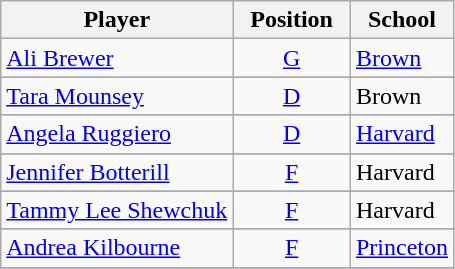<table class="wikitable">
<tr>
<th>Player</th>
<th>  Position  </th>
<th>School</th>
</tr>
<tr>
<td><a href='#'>Ali Brewer</a></td>
<td align=center><a href='#'>G</a></td>
<td><a href='#'>Brown</a></td>
</tr>
<tr>
</tr>
<tr>
<td><a href='#'>Tara Mounsey</a></td>
<td align=center><a href='#'>D</a></td>
<td>Brown</td>
</tr>
<tr>
</tr>
<tr>
<td><a href='#'>Angela Ruggiero</a></td>
<td align=center><a href='#'>D</a></td>
<td><a href='#'>Harvard</a></td>
</tr>
<tr>
</tr>
<tr>
<td><a href='#'>Jennifer Botterill</a></td>
<td align=center><a href='#'>F</a></td>
<td>Harvard</td>
</tr>
<tr>
</tr>
<tr>
<td><a href='#'>Tammy Lee Shewchuk</a></td>
<td align=center><a href='#'>F</a></td>
<td>Harvard</td>
</tr>
<tr>
</tr>
<tr>
<td><a href='#'>Andrea Kilbourne</a></td>
<td align=center><a href='#'>F</a></td>
<td><a href='#'>Princeton</a></td>
</tr>
<tr>
</tr>
</table>
